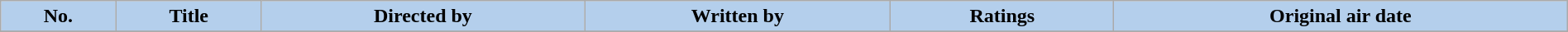<table class="wikitable plainrowheaders" style="width: 100%; margin-right: 0">
<tr style="color:black">
<th style="background: #B4CFEC;">No.</th>
<th style="background: #B4CFEC;">Title</th>
<th style="background: #B4CFEC;">Directed by</th>
<th style="background: #B4CFEC;">Written by</th>
<th style="background: #B4CFEC;">Ratings</th>
<th style="background: #B4CFEC;">Original air date</th>
</tr>
<tr>
</tr>
</table>
